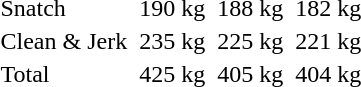<table>
<tr>
<td>Snatch</td>
<td></td>
<td>190 kg</td>
<td></td>
<td>188 kg</td>
<td></td>
<td>182 kg</td>
</tr>
<tr>
<td>Clean & Jerk</td>
<td></td>
<td>235 kg</td>
<td></td>
<td>225 kg</td>
<td></td>
<td>221 kg</td>
</tr>
<tr>
<td>Total</td>
<td></td>
<td>425 kg</td>
<td></td>
<td>405 kg</td>
<td></td>
<td>404 kg</td>
</tr>
</table>
